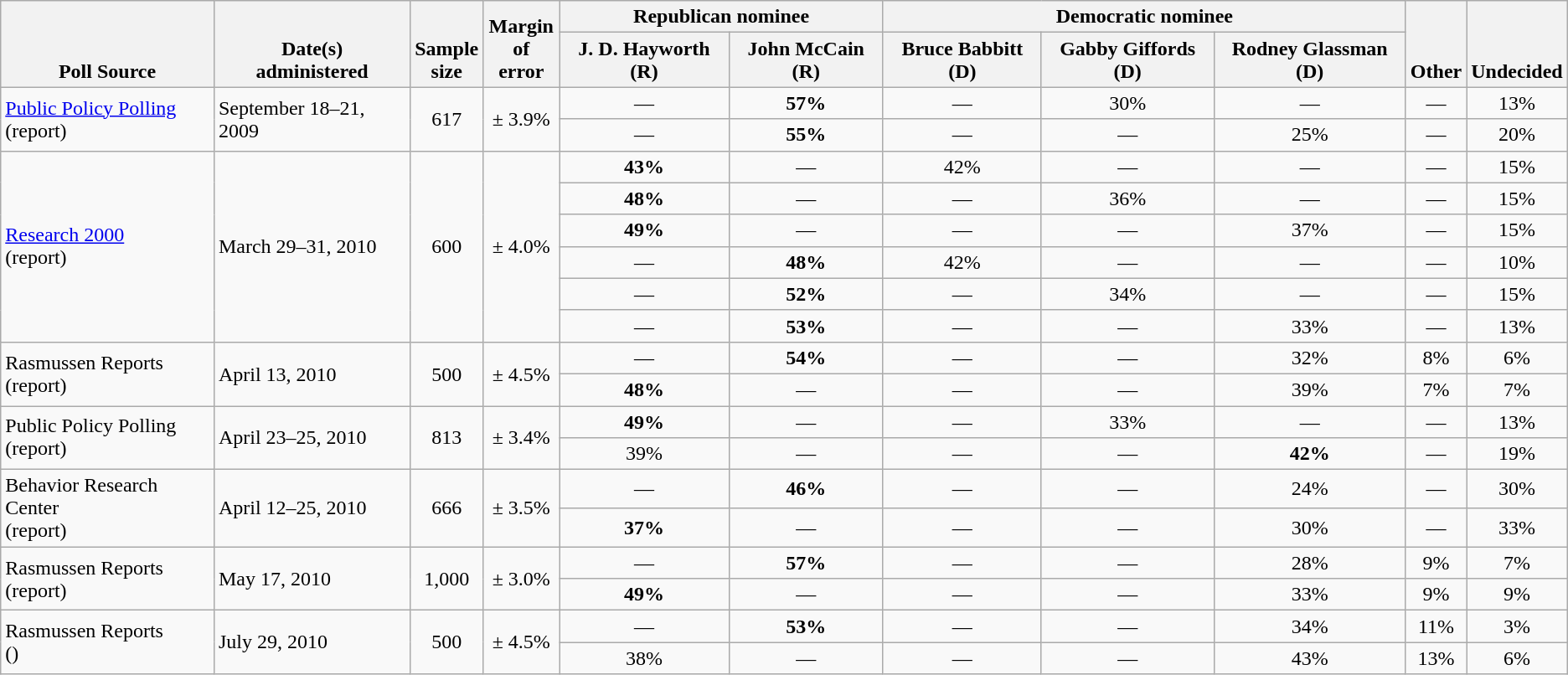<table class="wikitable" style="text-align:center">
<tr valign=bottom>
<th rowspan=2>Poll Source</th>
<th rowspan=2>Date(s)<br>administered</th>
<th rowspan=2>Sample<br>size</th>
<th rowspan=2>Margin<br>of error</th>
<th colspan=2 >Republican nominee</th>
<th colspan=3 >Democratic nominee</th>
<th rowspan=2>Other</th>
<th rowspan=2>Undecided</th>
</tr>
<tr>
<th>J. D. Hayworth (R)</th>
<th>John McCain (R)</th>
<th>Bruce Babbitt (D)</th>
<th>Gabby Giffords (D)</th>
<th>Rodney Glassman (D)</th>
</tr>
<tr>
<td rowspan=2 style="text-align:left"><a href='#'>Public Policy Polling</a><br>(report)</td>
<td rowspan=2 style="text-align:left">September 18–21, 2009</td>
<td rowspan=2>617</td>
<td rowspan=2>± 3.9%</td>
<td>—</td>
<td><strong>57%</strong></td>
<td>—</td>
<td>30%</td>
<td>—</td>
<td>—</td>
<td>13%</td>
</tr>
<tr>
<td>—</td>
<td><strong>55%</strong></td>
<td>—</td>
<td>—</td>
<td>25%</td>
<td>—</td>
<td>20%</td>
</tr>
<tr>
<td rowspan=6 style="text-align:left"><a href='#'>Research 2000</a><br>(report)</td>
<td rowspan=6 style="text-align:left">March 29–31, 2010</td>
<td rowspan=6>600</td>
<td rowspan=6>± 4.0%</td>
<td><strong>43%</strong></td>
<td>—</td>
<td>42%</td>
<td>—</td>
<td>—</td>
<td>—</td>
<td>15%</td>
</tr>
<tr>
<td><strong>48%</strong></td>
<td>—</td>
<td>—</td>
<td>36%</td>
<td>—</td>
<td>—</td>
<td>15%</td>
</tr>
<tr>
<td><strong>49%</strong></td>
<td>—</td>
<td>—</td>
<td>—</td>
<td>37%</td>
<td>—</td>
<td>15%</td>
</tr>
<tr>
<td>—</td>
<td><strong>48%</strong></td>
<td>42%</td>
<td>—</td>
<td>—</td>
<td>—</td>
<td>10%</td>
</tr>
<tr>
<td>—</td>
<td><strong>52%</strong></td>
<td>—</td>
<td>34%</td>
<td>—</td>
<td>—</td>
<td>15%</td>
</tr>
<tr>
<td>—</td>
<td><strong>53%</strong></td>
<td>—</td>
<td>—</td>
<td>33%</td>
<td>—</td>
<td>13%</td>
</tr>
<tr>
<td rowspan=2 style="text-align:left">Rasmussen Reports<br>(report)</td>
<td rowspan=2 style="text-align:left">April 13, 2010</td>
<td rowspan=2>500</td>
<td rowspan=2>± 4.5%</td>
<td>—</td>
<td><strong>54%</strong></td>
<td>—</td>
<td>—</td>
<td>32%</td>
<td>8%</td>
<td>6%</td>
</tr>
<tr>
<td><strong>48%</strong></td>
<td>—</td>
<td>—</td>
<td>—</td>
<td>39%</td>
<td>7%</td>
<td>7%</td>
</tr>
<tr>
<td rowspan=2 style="text-align:left">Public Policy Polling<br>(report)</td>
<td rowspan=2 style="text-align:left">April 23–25, 2010</td>
<td rowspan=2>813</td>
<td rowspan=2>± 3.4%</td>
<td><strong>49%</strong></td>
<td>—</td>
<td>—</td>
<td>33%</td>
<td>—</td>
<td>—</td>
<td>13%</td>
</tr>
<tr>
<td>39%</td>
<td>—</td>
<td>—</td>
<td>—</td>
<td><strong>42%</strong></td>
<td>—</td>
<td>19%</td>
</tr>
<tr>
<td rowspan=2 style="text-align:left">Behavior Research Center <br>(report)</td>
<td rowspan=2 style="text-align:left">April 12–25, 2010</td>
<td rowspan=2>666</td>
<td rowspan=2>± 3.5%</td>
<td>—</td>
<td><strong>46%</strong></td>
<td>—</td>
<td>—</td>
<td>24%</td>
<td>—</td>
<td>30%</td>
</tr>
<tr>
<td><strong>37%</strong></td>
<td>—</td>
<td>—</td>
<td>—</td>
<td>30%</td>
<td>—</td>
<td>33%</td>
</tr>
<tr>
<td rowspan=2 style="text-align:left">Rasmussen Reports <br>(report)</td>
<td rowspan=2 style="text-align:left">May 17, 2010</td>
<td rowspan=2>1,000</td>
<td rowspan=2>± 3.0%</td>
<td>—</td>
<td><strong>57%</strong></td>
<td>—</td>
<td>—</td>
<td>28%</td>
<td>9%</td>
<td>7%</td>
</tr>
<tr>
<td><strong>49%</strong></td>
<td>—</td>
<td>—</td>
<td>—</td>
<td>33%</td>
<td>9%</td>
<td>9%</td>
</tr>
<tr>
<td rowspan=2 style="text-align:left">Rasmussen Reports <br>()</td>
<td rowspan=2 style="text-align:left">July 29, 2010</td>
<td rowspan=2>500</td>
<td rowspan=2>± 4.5%</td>
<td>—</td>
<td><strong>53%</strong></td>
<td>—</td>
<td>—</td>
<td>34%</td>
<td>11%</td>
<td>3%</td>
</tr>
<tr>
<td>38%</td>
<td>—</td>
<td>—</td>
<td>—</td>
<td>43%</td>
<td>13%</td>
<td>6%</td>
</tr>
</table>
